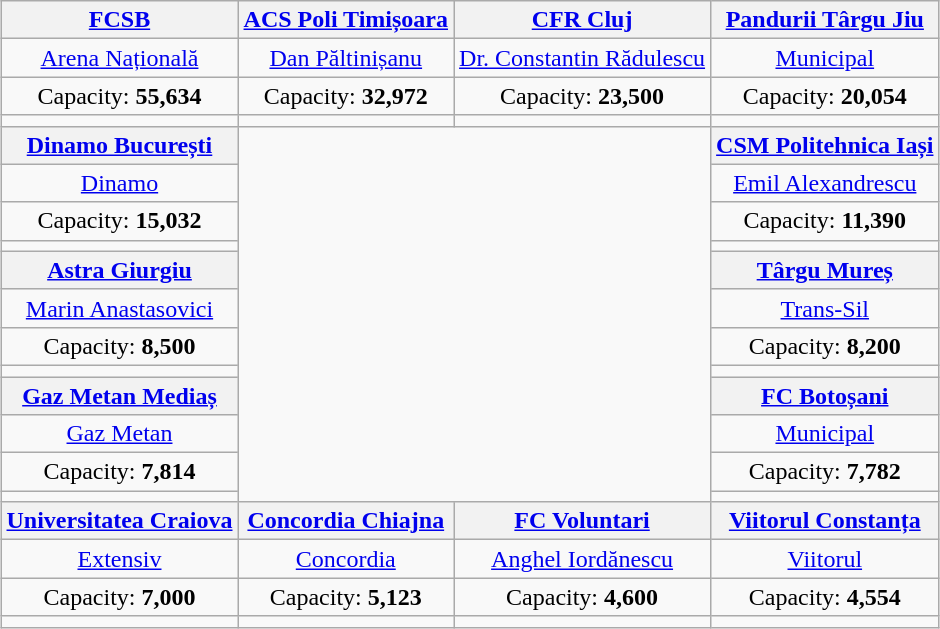<table class="wikitable" style="text-align:center;margin:0.5em auto;">
<tr>
<th><a href='#'>FCSB</a></th>
<th><a href='#'>ACS Poli Timișoara</a></th>
<th><a href='#'>CFR Cluj</a></th>
<th><a href='#'>Pandurii Târgu Jiu</a></th>
</tr>
<tr>
<td><a href='#'>Arena Națională</a></td>
<td><a href='#'>Dan Păltinișanu</a></td>
<td><a href='#'>Dr. Constantin Rădulescu</a></td>
<td><a href='#'>Municipal</a></td>
</tr>
<tr>
<td>Capacity: <strong>55,634</strong></td>
<td>Capacity: <strong>32,972</strong></td>
<td>Capacity: <strong>23,500</strong></td>
<td>Capacity: <strong>20,054</strong></td>
</tr>
<tr>
<td></td>
<td></td>
<td></td>
<td></td>
</tr>
<tr>
<th><a href='#'>Dinamo București</a></th>
<td colspan="2" rowspan="12"><br>
</td>
<th><a href='#'>CSM Politehnica Iași</a></th>
</tr>
<tr>
<td><a href='#'>Dinamo</a></td>
<td><a href='#'>Emil Alexandrescu</a></td>
</tr>
<tr>
<td>Capacity: <strong>15,032</strong></td>
<td>Capacity: <strong>11,390</strong></td>
</tr>
<tr>
<td></td>
<td></td>
</tr>
<tr>
<th><a href='#'>Astra Giurgiu</a></th>
<th><a href='#'>Târgu Mureș</a></th>
</tr>
<tr>
<td><a href='#'>Marin Anastasovici</a></td>
<td><a href='#'>Trans-Sil</a></td>
</tr>
<tr>
<td>Capacity: <strong>8,500</strong></td>
<td>Capacity: <strong>8,200</strong></td>
</tr>
<tr>
<td></td>
<td></td>
</tr>
<tr>
<th><a href='#'>Gaz Metan Mediaș</a></th>
<th><a href='#'>FC Botoșani</a></th>
</tr>
<tr>
<td><a href='#'>Gaz Metan</a></td>
<td><a href='#'>Municipal</a></td>
</tr>
<tr>
<td>Capacity: <strong>7,814</strong></td>
<td>Capacity: <strong>7,782</strong></td>
</tr>
<tr>
<td></td>
<td></td>
</tr>
<tr>
<th><a href='#'>Universitatea Craiova</a></th>
<th><a href='#'>Concordia Chiajna</a></th>
<th><a href='#'>FC Voluntari</a></th>
<th><a href='#'>Viitorul Constanța</a></th>
</tr>
<tr>
<td><a href='#'>Extensiv</a></td>
<td><a href='#'>Concordia</a></td>
<td><a href='#'>Anghel Iordănescu</a></td>
<td><a href='#'>Viitorul</a></td>
</tr>
<tr>
<td>Capacity: <strong>7,000</strong></td>
<td>Capacity: <strong>5,123</strong></td>
<td>Capacity: <strong>4,600</strong></td>
<td>Capacity: <strong>4,554</strong></td>
</tr>
<tr>
<td></td>
<td></td>
<td></td>
<td></td>
</tr>
</table>
